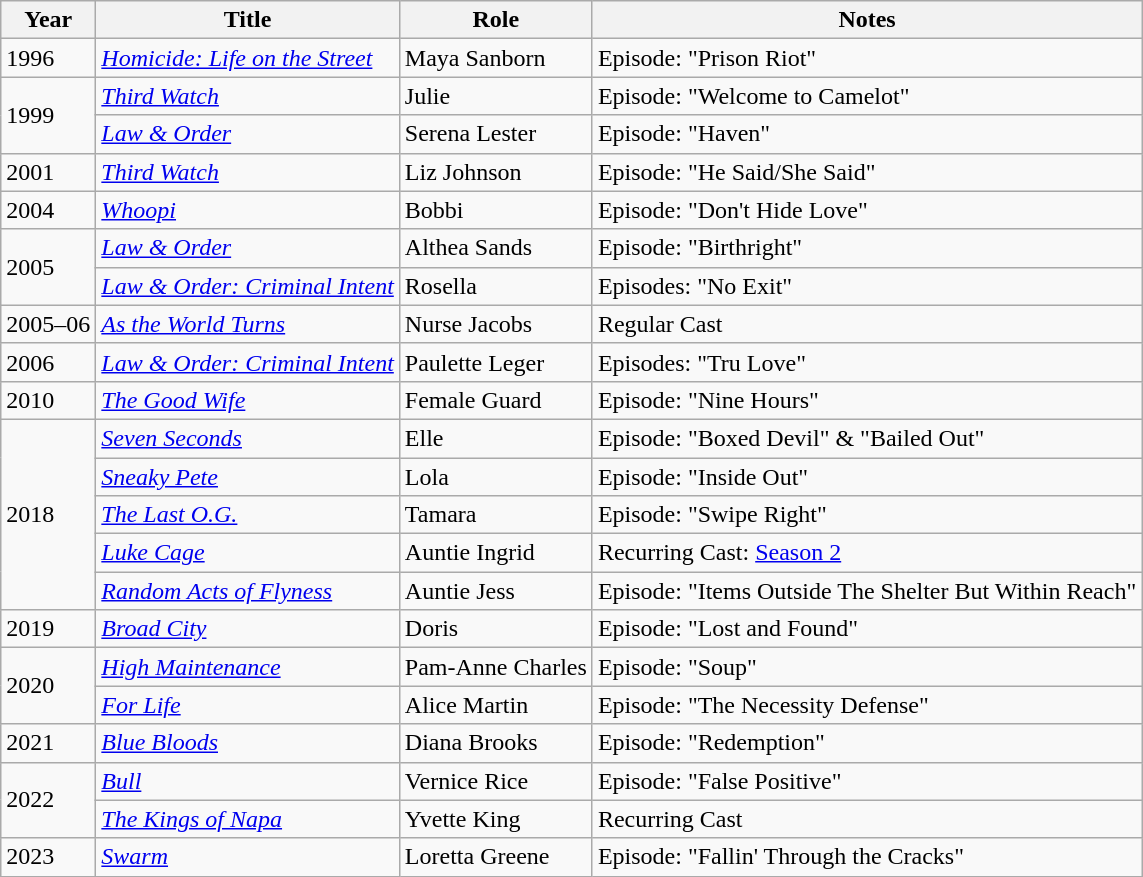<table class="wikitable">
<tr>
<th>Year</th>
<th>Title</th>
<th>Role</th>
<th>Notes</th>
</tr>
<tr>
<td>1996</td>
<td><em><a href='#'>Homicide: Life on the Street</a></em></td>
<td>Maya Sanborn</td>
<td>Episode: "Prison Riot"</td>
</tr>
<tr>
<td rowspan="2">1999</td>
<td><em><a href='#'>Third Watch</a></em></td>
<td>Julie</td>
<td>Episode: "Welcome to Camelot"</td>
</tr>
<tr>
<td><em><a href='#'>Law & Order</a></em></td>
<td>Serena Lester</td>
<td>Episode: "Haven"</td>
</tr>
<tr>
<td>2001</td>
<td><em><a href='#'>Third Watch</a></em></td>
<td>Liz Johnson</td>
<td>Episode: "He Said/She Said"</td>
</tr>
<tr>
<td>2004</td>
<td><em><a href='#'>Whoopi</a></em></td>
<td>Bobbi</td>
<td>Episode: "Don't Hide Love"</td>
</tr>
<tr>
<td rowspan="2">2005</td>
<td><em><a href='#'>Law & Order</a></em></td>
<td>Althea Sands</td>
<td>Episode: "Birthright"</td>
</tr>
<tr>
<td><em><a href='#'>Law & Order: Criminal Intent</a></em></td>
<td>Rosella</td>
<td>Episodes: "No Exit"</td>
</tr>
<tr>
<td>2005–06</td>
<td><em><a href='#'>As the World Turns</a></em></td>
<td>Nurse Jacobs</td>
<td>Regular Cast</td>
</tr>
<tr>
<td>2006</td>
<td><em><a href='#'>Law & Order: Criminal Intent</a></em></td>
<td>Paulette Leger</td>
<td>Episodes: "Tru Love"</td>
</tr>
<tr>
<td>2010</td>
<td><em><a href='#'>The Good Wife</a></em></td>
<td>Female Guard</td>
<td>Episode: "Nine Hours"</td>
</tr>
<tr>
<td rowspan="5">2018</td>
<td><em><a href='#'>Seven Seconds</a></em></td>
<td>Elle</td>
<td>Episode: "Boxed Devil" & "Bailed Out"</td>
</tr>
<tr>
<td><em><a href='#'>Sneaky Pete</a></em></td>
<td>Lola</td>
<td>Episode: "Inside Out"</td>
</tr>
<tr>
<td><em><a href='#'>The Last O.G.</a></em></td>
<td>Tamara</td>
<td>Episode: "Swipe Right"</td>
</tr>
<tr>
<td><em><a href='#'>Luke Cage</a></em></td>
<td>Auntie Ingrid</td>
<td>Recurring Cast: <a href='#'>Season 2</a></td>
</tr>
<tr>
<td><em><a href='#'>Random Acts of Flyness</a></em></td>
<td>Auntie Jess</td>
<td>Episode: "Items Outside The Shelter But Within Reach"</td>
</tr>
<tr>
<td>2019</td>
<td><em><a href='#'>Broad City</a></em></td>
<td>Doris</td>
<td>Episode: "Lost and Found"</td>
</tr>
<tr>
<td rowspan="2">2020</td>
<td><em><a href='#'>High Maintenance</a></em></td>
<td>Pam-Anne Charles</td>
<td>Episode: "Soup"</td>
</tr>
<tr>
<td><em><a href='#'>For Life</a></em></td>
<td>Alice Martin</td>
<td>Episode: "The Necessity Defense"</td>
</tr>
<tr>
<td>2021</td>
<td><em><a href='#'>Blue Bloods</a></em></td>
<td>Diana Brooks</td>
<td>Episode: "Redemption"</td>
</tr>
<tr>
<td rowspan="2">2022</td>
<td><em><a href='#'>Bull</a></em></td>
<td>Vernice Rice</td>
<td>Episode: "False Positive"</td>
</tr>
<tr>
<td><em><a href='#'>The Kings of Napa</a></em></td>
<td>Yvette King</td>
<td>Recurring Cast</td>
</tr>
<tr>
<td>2023</td>
<td><em><a href='#'>Swarm</a></em></td>
<td>Loretta Greene</td>
<td>Episode: "Fallin' Through the Cracks"</td>
</tr>
</table>
